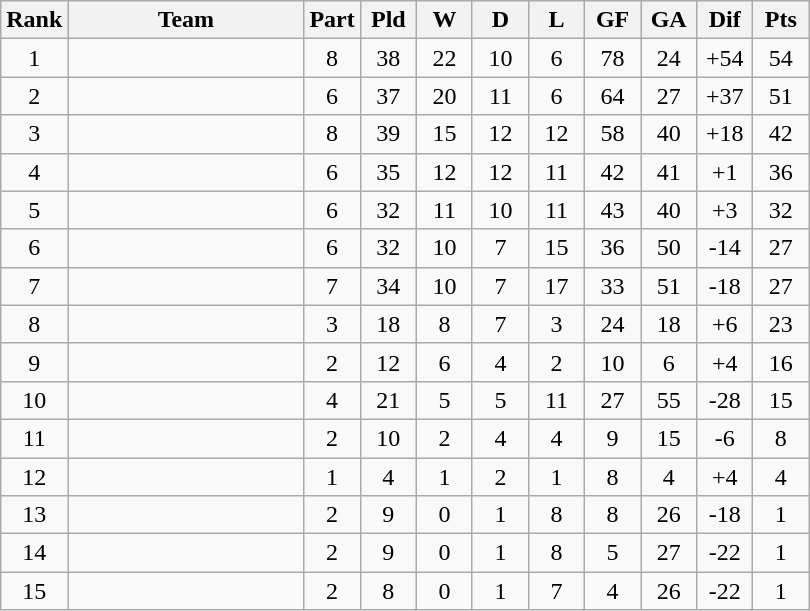<table class="wikitable" style="text-align: center;">
<tr>
<th width=20>Rank</th>
<th width=150>Team</th>
<th width=30>Part</th>
<th width=30>Pld</th>
<th width=30>W</th>
<th width=30>D</th>
<th width=30>L</th>
<th width=30>GF</th>
<th width=30>GA</th>
<th width=30>Dif</th>
<th width=30>Pts</th>
</tr>
<tr>
<td>1</td>
<td style="text-align:left;"></td>
<td>8</td>
<td>38</td>
<td>22</td>
<td>10</td>
<td>6</td>
<td>78</td>
<td>24</td>
<td>+54</td>
<td>54</td>
</tr>
<tr>
<td>2</td>
<td style="text-align:left;"></td>
<td>6</td>
<td>37</td>
<td>20</td>
<td>11</td>
<td>6</td>
<td>64</td>
<td>27</td>
<td>+37</td>
<td>51</td>
</tr>
<tr>
<td>3</td>
<td style="text-align:left;"></td>
<td>8</td>
<td>39</td>
<td>15</td>
<td>12</td>
<td>12</td>
<td>58</td>
<td>40</td>
<td>+18</td>
<td>42</td>
</tr>
<tr>
<td>4</td>
<td style="text-align:left;"></td>
<td>6</td>
<td>35</td>
<td>12</td>
<td>12</td>
<td>11</td>
<td>42</td>
<td>41</td>
<td>+1</td>
<td>36</td>
</tr>
<tr>
<td>5</td>
<td style="text-align:left;"></td>
<td>6</td>
<td>32</td>
<td>11</td>
<td>10</td>
<td>11</td>
<td>43</td>
<td>40</td>
<td>+3</td>
<td>32</td>
</tr>
<tr>
<td>6</td>
<td style="text-align:left;"></td>
<td>6</td>
<td>32</td>
<td>10</td>
<td>7</td>
<td>15</td>
<td>36</td>
<td>50</td>
<td>-14</td>
<td>27</td>
</tr>
<tr>
<td>7</td>
<td style="text-align:left;"></td>
<td>7</td>
<td>34</td>
<td>10</td>
<td>7</td>
<td>17</td>
<td>33</td>
<td>51</td>
<td>-18</td>
<td>27</td>
</tr>
<tr>
<td>8</td>
<td style="text-align:left;"></td>
<td>3</td>
<td>18</td>
<td>8</td>
<td>7</td>
<td>3</td>
<td>24</td>
<td>18</td>
<td>+6</td>
<td>23</td>
</tr>
<tr>
<td>9</td>
<td style="text-align:left;"></td>
<td>2</td>
<td>12</td>
<td>6</td>
<td>4</td>
<td>2</td>
<td>10</td>
<td>6</td>
<td>+4</td>
<td>16</td>
</tr>
<tr>
<td>10</td>
<td style="text-align:left;"></td>
<td>4</td>
<td>21</td>
<td>5</td>
<td>5</td>
<td>11</td>
<td>27</td>
<td>55</td>
<td>-28</td>
<td>15</td>
</tr>
<tr>
<td>11</td>
<td style="text-align:left;"></td>
<td>2</td>
<td>10</td>
<td>2</td>
<td>4</td>
<td>4</td>
<td>9</td>
<td>15</td>
<td>-6</td>
<td>8</td>
</tr>
<tr>
<td>12</td>
<td style="text-align:left;"></td>
<td>1</td>
<td>4</td>
<td>1</td>
<td>2</td>
<td>1</td>
<td>8</td>
<td>4</td>
<td>+4</td>
<td>4</td>
</tr>
<tr>
<td>13</td>
<td style="text-align:left;"></td>
<td>2</td>
<td>9</td>
<td>0</td>
<td>1</td>
<td>8</td>
<td>8</td>
<td>26</td>
<td>-18</td>
<td>1</td>
</tr>
<tr>
<td>14</td>
<td style="text-align:left;"></td>
<td>2</td>
<td>9</td>
<td>0</td>
<td>1</td>
<td>8</td>
<td>5</td>
<td>27</td>
<td>-22</td>
<td>1</td>
</tr>
<tr>
<td>15</td>
<td style="text-align:left;"></td>
<td>2</td>
<td>8</td>
<td>0</td>
<td>1</td>
<td>7</td>
<td>4</td>
<td>26</td>
<td>-22</td>
<td>1</td>
</tr>
</table>
